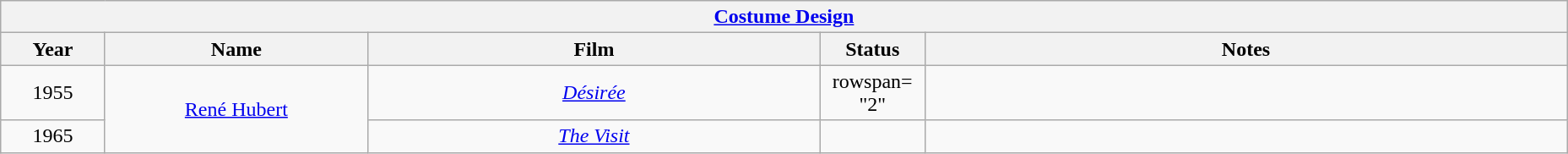<table class="wikitable" style="text-align: center">
<tr>
<th colspan=6 style="text-align:center;"><a href='#'>Costume Design</a></th>
</tr>
<tr>
<th style="width:075px;">Year</th>
<th style="width:200px;">Name</th>
<th style="width:350px;">Film</th>
<th style="width:075px;">Status</th>
<th style="width:500px;">Notes</th>
</tr>
<tr>
<td style="text-align: center">1955</td>
<td rowspan=2><a href='#'>René Hubert</a></td>
<td><em><a href='#'>Désirée</a></em></td>
<td>rowspan= "2" </td>
<td></td>
</tr>
<tr>
<td style="text-align: center">1965</td>
<td><em><a href='#'>The Visit</a></em></td>
<td></td>
</tr>
</table>
